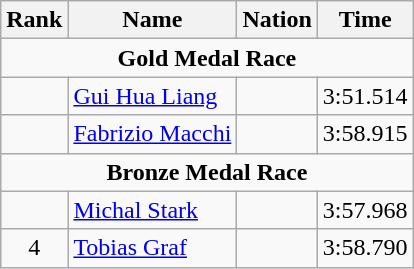<table class="wikitable" style="text-align:center">
<tr>
<th>Rank</th>
<th>Name</th>
<th>Nation</th>
<th>Time</th>
</tr>
<tr>
<td colspan=4><strong>Gold Medal Race</strong></td>
</tr>
<tr>
<td></td>
<td align=left><a href='#'>Gui Hua Liang</a></td>
<td align=left></td>
<td>3:51.514</td>
</tr>
<tr>
<td></td>
<td align=left><a href='#'>Fabrizio Macchi</a></td>
<td align=left></td>
<td>3:58.915</td>
</tr>
<tr>
<td colspan=4><strong>Bronze Medal Race</strong></td>
</tr>
<tr>
<td></td>
<td align=left><a href='#'>Michal Stark</a></td>
<td align=left></td>
<td>3:57.968</td>
</tr>
<tr>
<td>4</td>
<td align=left><a href='#'>Tobias Graf</a></td>
<td align=left></td>
<td>3:58.790</td>
</tr>
</table>
